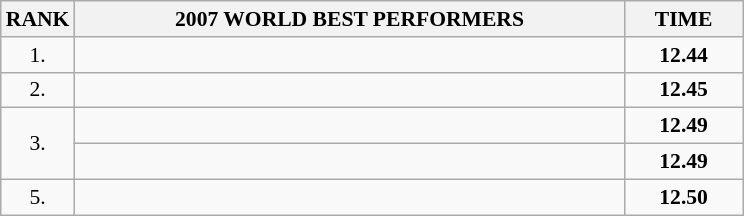<table class="wikitable" style="border-collapse: collapse; font-size: 90%;">
<tr>
<th>RANK</th>
<th align="center" style="width: 25em">2007 WORLD BEST PERFORMERS</th>
<th align="center" style="width: 5em">TIME</th>
</tr>
<tr>
<td align="center">1.</td>
<td></td>
<td align="center"><strong>12.44</strong></td>
</tr>
<tr>
<td align="center">2.</td>
<td></td>
<td align="center"><strong>12.45</strong></td>
</tr>
<tr>
<td rowspan=2 align="center">3.</td>
<td></td>
<td align="center"><strong>12.49</strong></td>
</tr>
<tr>
<td></td>
<td align="center"><strong>12.49</strong></td>
</tr>
<tr>
<td align="center">5.</td>
<td></td>
<td align="center"><strong>12.50</strong></td>
</tr>
</table>
